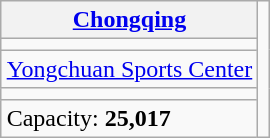<table class="wikitable" style="margin-left: auto; margin-right: auto; border: none;">
<tr>
<th><a href='#'>Chongqing</a></th>
<td rowspan="5"><br></td>
</tr>
<tr>
<td align="center"></td>
</tr>
<tr>
<td><a href='#'>Yongchuan Sports Center</a></td>
</tr>
<tr>
<td><small></small></td>
</tr>
<tr>
<td>Capacity: <strong>25,017</strong></td>
</tr>
</table>
